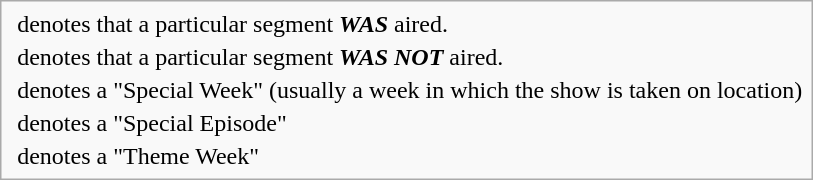<table class="infobox" style="font-size:100%">
<tr>
<td></td>
<td>denotes that a particular segment <strong><em>WAS</em></strong> aired.</td>
</tr>
<tr>
<td></td>
<td>denotes that a particular segment <strong><em>WAS NOT</em></strong> aired.</td>
</tr>
<tr>
<td></td>
<td>denotes a "Special Week" (usually a week in which the show is taken on location)</td>
</tr>
<tr>
<td></td>
<td>denotes a "Special Episode"</td>
</tr>
<tr>
<td></td>
<td>denotes a "Theme Week"</td>
</tr>
</table>
